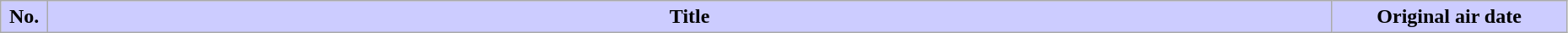<table class="wikitable" width="98%">
<tr>
<th style="background:#CCF" width="3%">No.</th>
<th style="background:#CCF">Title</th>
<th style="background:#CCF" width="15%">Original air date<br>



































































































</th>
</tr>
</table>
